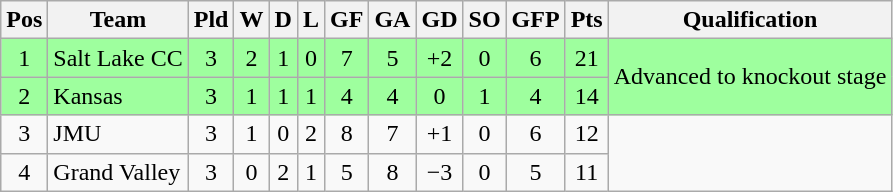<table class="wikitable" style="text-align:center">
<tr>
<th>Pos</th>
<th>Team</th>
<th>Pld</th>
<th>W</th>
<th>D</th>
<th>L</th>
<th>GF</th>
<th>GA</th>
<th>GD</th>
<th>SO</th>
<th>GFP</th>
<th>Pts</th>
<th>Qualification</th>
</tr>
<tr bgcolor="#9eff9e">
<td>1</td>
<td style="text-align:left">Salt Lake CC</td>
<td>3</td>
<td>2</td>
<td>1</td>
<td>0</td>
<td>7</td>
<td>5</td>
<td>+2</td>
<td>0</td>
<td>6</td>
<td>21</td>
<td rowspan="2">Advanced to knockout stage</td>
</tr>
<tr bgcolor="#9eff9e">
<td>2</td>
<td style="text-align:left">Kansas</td>
<td>3</td>
<td>1</td>
<td>1</td>
<td>1</td>
<td>4</td>
<td>4</td>
<td>0</td>
<td>1</td>
<td>4</td>
<td>14</td>
</tr>
<tr>
<td>3</td>
<td style="text-align:left">JMU</td>
<td>3</td>
<td>1</td>
<td>0</td>
<td>2</td>
<td>8</td>
<td>7</td>
<td>+1</td>
<td>0</td>
<td>6</td>
<td>12</td>
<td rowspan="2"></td>
</tr>
<tr>
<td>4</td>
<td style="text-align:left">Grand Valley</td>
<td>3</td>
<td>0</td>
<td>2</td>
<td>1</td>
<td>5</td>
<td>8</td>
<td>−3</td>
<td>0</td>
<td>5</td>
<td>11</td>
</tr>
</table>
